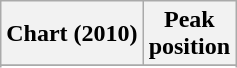<table class="wikitable sortable">
<tr>
<th>Chart (2010)</th>
<th>Peak<br>position</th>
</tr>
<tr>
</tr>
<tr>
</tr>
<tr>
</tr>
<tr>
</tr>
<tr>
</tr>
</table>
